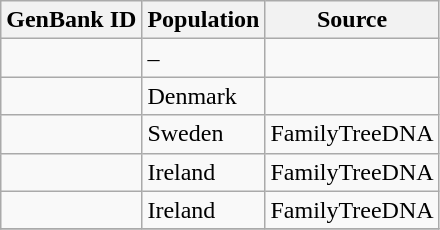<table class="wikitable sortable">
<tr>
<th scope="col">GenBank ID</th>
<th scope="col">Population</th>
<th scope="col">Source</th>
</tr>
<tr>
<td></td>
<td>–</td>
<td></td>
</tr>
<tr>
<td></td>
<td>Denmark</td>
<td></td>
</tr>
<tr>
<td></td>
<td>Sweden</td>
<td>FamilyTreeDNA</td>
</tr>
<tr>
<td></td>
<td>Ireland</td>
<td>FamilyTreeDNA</td>
</tr>
<tr>
<td></td>
<td>Ireland</td>
<td>FamilyTreeDNA</td>
</tr>
<tr>
</tr>
</table>
